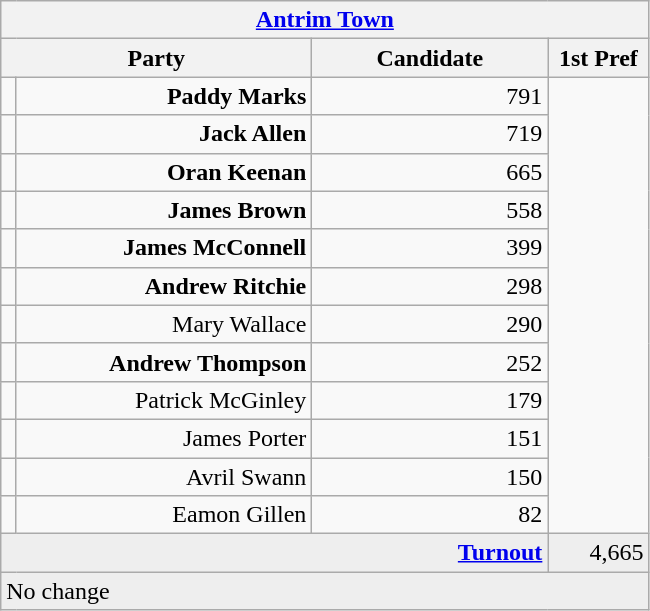<table class="wikitable">
<tr>
<th colspan="4" align="center"><a href='#'>Antrim Town</a></th>
</tr>
<tr>
<th colspan="2" align="center" width=200>Party</th>
<th width=150>Candidate</th>
<th width=60>1st Pref</th>
</tr>
<tr>
<td></td>
<td align="right"><strong>Paddy Marks</strong></td>
<td align="right">791</td>
</tr>
<tr>
<td></td>
<td align="right"><strong>Jack Allen</strong></td>
<td align="right">719</td>
</tr>
<tr>
<td></td>
<td align="right"><strong>Oran Keenan</strong></td>
<td align="right">665</td>
</tr>
<tr>
<td></td>
<td align="right"><strong>James Brown</strong></td>
<td align="right">558</td>
</tr>
<tr>
<td></td>
<td align="right"><strong>James McConnell</strong></td>
<td align="right">399</td>
</tr>
<tr>
<td></td>
<td align="right"><strong>Andrew Ritchie</strong></td>
<td align="right">298</td>
</tr>
<tr>
<td></td>
<td align="right">Mary Wallace</td>
<td align="right">290</td>
</tr>
<tr>
<td></td>
<td align="right"><strong>Andrew Thompson</strong></td>
<td align="right">252</td>
</tr>
<tr>
<td></td>
<td align="right">Patrick McGinley</td>
<td align="right">179</td>
</tr>
<tr>
<td></td>
<td align="right">James Porter</td>
<td align="right">151</td>
</tr>
<tr>
<td></td>
<td align="right">Avril Swann</td>
<td align="right">150</td>
</tr>
<tr>
<td></td>
<td align="right">Eamon Gillen</td>
<td align="right">82</td>
</tr>
<tr bgcolor="EEEEEE">
<td colspan=3 align="right"><strong><a href='#'>Turnout</a></strong></td>
<td align="right">4,665</td>
</tr>
<tr bgcolor="EEEEEE">
<td colspan=4>No change</td>
</tr>
</table>
